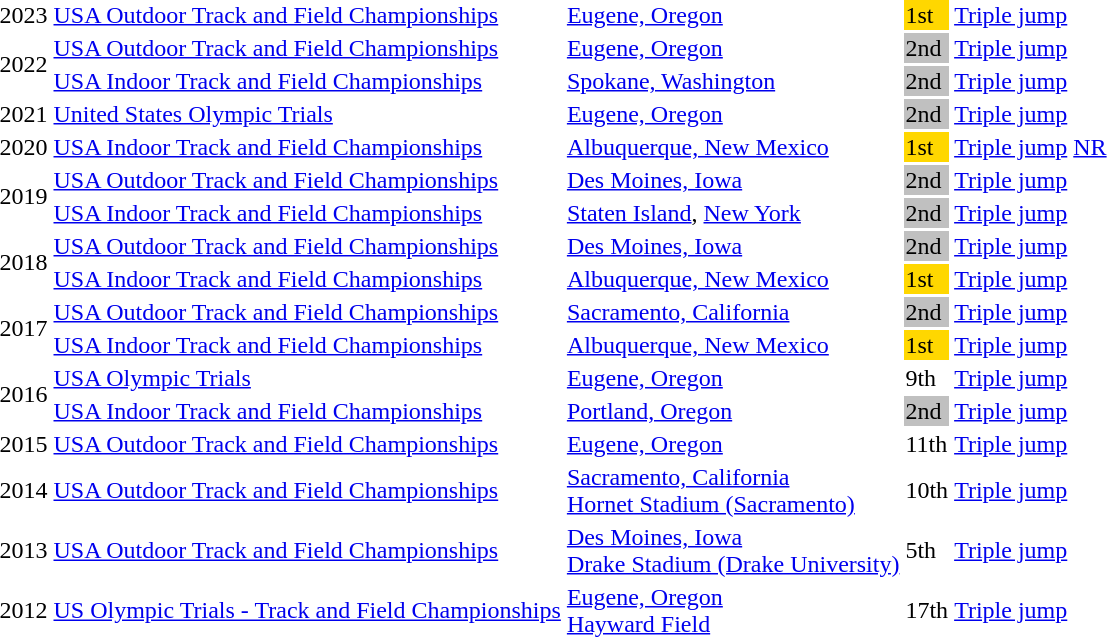<table>
<tr>
<td>2023</td>
<td><a href='#'>USA Outdoor Track and Field Championships</a></td>
<td><a href='#'>Eugene, Oregon</a></td>
<td bgcolor=gold>1st</td>
<td><a href='#'>Triple jump</a></td>
<td></td>
</tr>
<tr>
<td rowspan=2>2022</td>
<td><a href='#'>USA Outdoor Track and Field Championships</a></td>
<td><a href='#'>Eugene, Oregon</a></td>
<td bgcolor=silver>2nd</td>
<td><a href='#'>Triple jump</a></td>
<td></td>
</tr>
<tr>
<td><a href='#'>USA Indoor Track and Field Championships</a></td>
<td><a href='#'>Spokane, Washington</a></td>
<td bgcolor=silver>2nd</td>
<td><a href='#'>Triple jump</a></td>
<td></td>
</tr>
<tr>
<td>2021</td>
<td><a href='#'>United States Olympic Trials</a></td>
<td><a href='#'>Eugene, Oregon</a></td>
<td bgcolor=silver>2nd</td>
<td><a href='#'>Triple jump</a></td>
<td></td>
</tr>
<tr>
<td>2020</td>
<td><a href='#'>USA Indoor Track and Field Championships</a></td>
<td><a href='#'>Albuquerque, New Mexico</a></td>
<td bgcolor=gold>1st</td>
<td><a href='#'>Triple jump</a></td>
<td> <a href='#'>NR</a></td>
</tr>
<tr>
<td rowspan=2>2019</td>
<td><a href='#'>USA Outdoor Track and Field Championships</a></td>
<td><a href='#'>Des Moines, Iowa</a></td>
<td bgcolor=silver>2nd</td>
<td><a href='#'>Triple jump</a></td>
<td></td>
</tr>
<tr>
<td><a href='#'>USA Indoor Track and Field Championships</a></td>
<td><a href='#'>Staten Island</a>, <a href='#'>New York</a></td>
<td bgcolor=silver>2nd</td>
<td><a href='#'>Triple jump</a></td>
<td></td>
</tr>
<tr>
<td rowspan=2>2018</td>
<td><a href='#'>USA Outdoor Track and Field Championships</a></td>
<td><a href='#'>Des Moines, Iowa</a></td>
<td bgcolor=silver>2nd</td>
<td><a href='#'>Triple jump</a></td>
<td></td>
</tr>
<tr>
<td><a href='#'>USA Indoor Track and Field Championships</a></td>
<td><a href='#'>Albuquerque, New Mexico</a></td>
<td bgcolor=gold>1st</td>
<td><a href='#'>Triple jump</a></td>
<td></td>
</tr>
<tr>
<td rowspan=2>2017</td>
<td><a href='#'>USA Outdoor Track and Field Championships</a></td>
<td><a href='#'>Sacramento, California</a></td>
<td bgcolor=silver>2nd</td>
<td><a href='#'>Triple jump</a></td>
<td></td>
</tr>
<tr>
<td><a href='#'>USA Indoor Track and Field Championships</a></td>
<td><a href='#'>Albuquerque, New Mexico</a></td>
<td bgcolor=gold>1st</td>
<td><a href='#'>Triple jump</a></td>
<td></td>
</tr>
<tr>
<td rowspan=2>2016</td>
<td><a href='#'>USA Olympic Trials</a></td>
<td><a href='#'>Eugene, Oregon</a></td>
<td>9th</td>
<td><a href='#'>Triple jump</a></td>
<td></td>
</tr>
<tr>
<td><a href='#'>USA Indoor Track and Field Championships</a></td>
<td><a href='#'>Portland, Oregon</a></td>
<td bgcolor=silver>2nd</td>
<td><a href='#'>Triple jump</a></td>
<td></td>
</tr>
<tr>
<td>2015</td>
<td><a href='#'>USA Outdoor Track and Field Championships</a></td>
<td><a href='#'>Eugene, Oregon</a></td>
<td>11th</td>
<td><a href='#'>Triple jump</a></td>
<td></td>
</tr>
<tr>
<td>2014</td>
<td><a href='#'>USA Outdoor Track and Field Championships</a></td>
<td><a href='#'>Sacramento, California</a><br><a href='#'>Hornet Stadium (Sacramento)</a></td>
<td>10th</td>
<td><a href='#'>Triple jump</a></td>
<td></td>
</tr>
<tr>
<td>2013</td>
<td><a href='#'>USA Outdoor Track and Field Championships</a></td>
<td><a href='#'>Des Moines, Iowa</a><br><a href='#'>Drake Stadium (Drake University)</a></td>
<td>5th</td>
<td><a href='#'>Triple jump</a></td>
<td></td>
</tr>
<tr>
<td>2012</td>
<td><a href='#'>US Olympic Trials - Track and Field Championships</a></td>
<td><a href='#'>Eugene, Oregon</a><br><a href='#'>Hayward Field</a></td>
<td>17th</td>
<td><a href='#'>Triple jump</a></td>
<td></td>
</tr>
</table>
